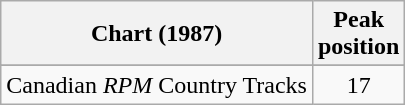<table class="wikitable sortable">
<tr>
<th align="left">Chart (1987)</th>
<th align="center">Peak<br>position</th>
</tr>
<tr>
</tr>
<tr>
<td align="left">Canadian <em>RPM</em> Country Tracks</td>
<td align="center">17</td>
</tr>
</table>
